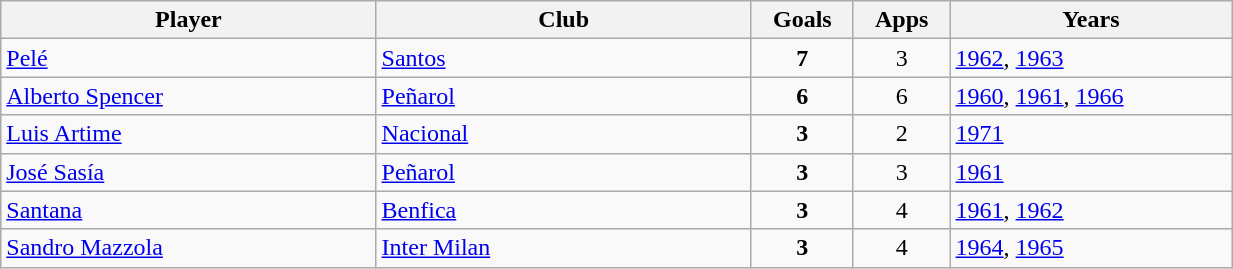<table class="wikitable sortable" style="width:65%">
<tr>
<th width=20%>Player</th>
<th width=20%>Club</th>
<th width=5%>Goals</th>
<th width=5%>Apps</th>
<th width=15%>Years</th>
</tr>
<tr>
<td> <a href='#'>Pelé</a></td>
<td> <a href='#'>Santos</a></td>
<td style="text-align:center"><strong>7</strong></td>
<td style="text-align:center">3</td>
<td><a href='#'>1962</a>, <a href='#'>1963</a></td>
</tr>
<tr>
<td> <a href='#'>Alberto Spencer</a></td>
<td> <a href='#'>Peñarol</a></td>
<td style="text-align:center"><strong>6</strong></td>
<td style="text-align:center">6</td>
<td><a href='#'>1960</a>, <a href='#'>1961</a>, <a href='#'>1966</a></td>
</tr>
<tr>
<td> <a href='#'>Luis Artime</a></td>
<td> <a href='#'>Nacional</a></td>
<td style="text-align:center"><strong>3</strong></td>
<td style="text-align:center">2</td>
<td><a href='#'>1971</a></td>
</tr>
<tr>
<td> <a href='#'>José Sasía</a></td>
<td> <a href='#'>Peñarol</a></td>
<td style="text-align:center"><strong>3</strong></td>
<td style="text-align:center">3</td>
<td><a href='#'>1961</a></td>
</tr>
<tr>
<td> <a href='#'>Santana</a></td>
<td> <a href='#'>Benfica</a></td>
<td style="text-align:center"><strong>3</strong></td>
<td style="text-align:center">4</td>
<td><a href='#'>1961</a>, <a href='#'>1962</a></td>
</tr>
<tr>
<td> <a href='#'>Sandro Mazzola</a></td>
<td> <a href='#'>Inter Milan</a></td>
<td style="text-align:center"><strong>3</strong></td>
<td style="text-align:center">4</td>
<td><a href='#'>1964</a>, <a href='#'>1965</a></td>
</tr>
</table>
